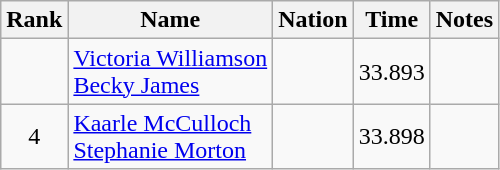<table class="wikitable sortable" style="text-align:center">
<tr>
<th>Rank</th>
<th>Name</th>
<th>Nation</th>
<th>Time</th>
<th>Notes</th>
</tr>
<tr>
<td></td>
<td align=left><a href='#'>Victoria Williamson</a><br><a href='#'>Becky James</a></td>
<td align=left></td>
<td>33.893</td>
<td></td>
</tr>
<tr>
<td>4</td>
<td align=left><a href='#'>Kaarle McCulloch</a><br><a href='#'>Stephanie Morton</a></td>
<td align=left></td>
<td>33.898</td>
<td></td>
</tr>
</table>
